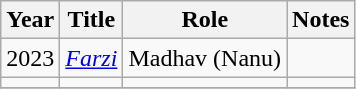<table class="wikitable sortable">
<tr>
<th>Year</th>
<th>Title</th>
<th>Role</th>
<th class="unsortable">Notes</th>
</tr>
<tr>
<td>2023</td>
<td><em><a href='#'>Farzi</a></em></td>
<td>Madhav (Nanu)</td>
<td></td>
</tr>
<tr>
<td></td>
<td></td>
<td></td>
<td></td>
</tr>
<tr>
</tr>
</table>
